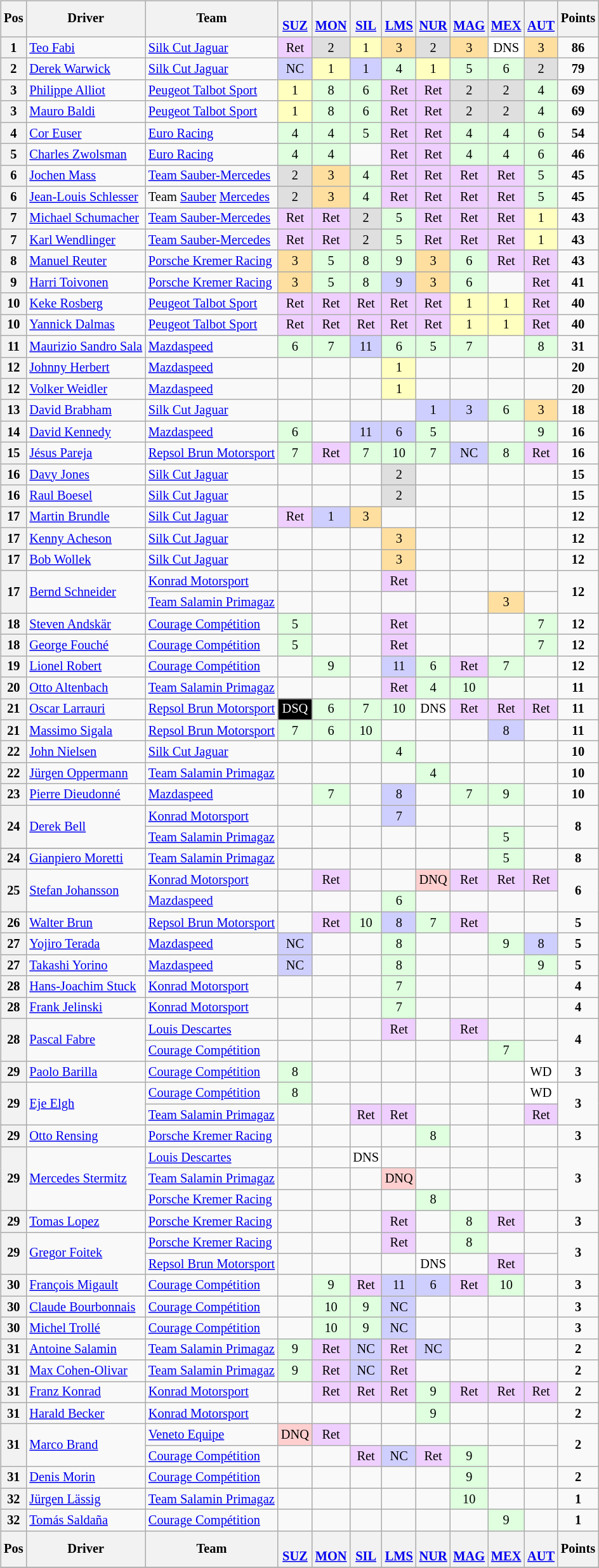<table>
<tr>
<td><br><table class="wikitable" style="font-size:85%; text-align:center">
<tr>
<th valign="middle">Pos</th>
<th valign="middle">Driver</th>
<th valign="middle">Team</th>
<th><br><a href='#'>SUZ</a></th>
<th><br><a href='#'>MON</a></th>
<th><br><a href='#'>SIL</a></th>
<th><br><a href='#'>LMS</a></th>
<th><br><a href='#'>NUR</a></th>
<th><br><a href='#'>MAG</a></th>
<th><br><a href='#'>MEX</a></th>
<th><br><a href='#'>AUT</a></th>
<th>Points</th>
</tr>
<tr>
<th>1</th>
<td align=left> <a href='#'>Teo Fabi</a></td>
<td align=left> <a href='#'>Silk Cut Jaguar</a></td>
<td style="background:#efcfff;">Ret</td>
<td style="background:#dfdfdf;">2</td>
<td style="background:#ffffbf;">1</td>
<td style="background:#ffdf9f;">3</td>
<td style="background:#dfdfdf;">2</td>
<td style="background:#ffdf9f;">3</td>
<td style="background:#ffffff;">DNS</td>
<td style="background:#ffdf9f;">3</td>
<td><strong>86</strong></td>
</tr>
<tr>
<th>2</th>
<td align=left> <a href='#'>Derek Warwick</a></td>
<td align=left> <a href='#'>Silk Cut Jaguar</a></td>
<td style="background:#CFCFFF;">NC</td>
<td style="background:#ffffbf;">1</td>
<td style="background:#CFCFFF;">1</td>
<td style="background:#dfffdf;">4</td>
<td style="background:#ffffbf;">1</td>
<td style="background:#dfffdf;">5</td>
<td style="background:#dfffdf;">6</td>
<td style="background:#dfdfdf;">2</td>
<td><strong>79</strong></td>
</tr>
<tr>
<th>3</th>
<td align=left> <a href='#'>Philippe Alliot</a></td>
<td align=left> <a href='#'>Peugeot Talbot Sport</a></td>
<td style="background:#ffffbf;">1</td>
<td style="background:#dfffdf;">8</td>
<td style="background:#dfffdf;">6</td>
<td style="background:#efcfff;">Ret</td>
<td style="background:#efcfff;">Ret</td>
<td style="background:#dfdfdf;">2</td>
<td style="background:#dfdfdf;">2</td>
<td style="background:#dfffdf;">4</td>
<td><strong>69</strong></td>
</tr>
<tr>
<th>3</th>
<td align=left> <a href='#'>Mauro Baldi</a></td>
<td align=left> <a href='#'>Peugeot Talbot Sport</a></td>
<td style="background:#ffffbf;">1</td>
<td style="background:#dfffdf;">8</td>
<td style="background:#dfffdf;">6</td>
<td style="background:#efcfff;">Ret</td>
<td style="background:#efcfff;">Ret</td>
<td style="background:#dfdfdf;">2</td>
<td style="background:#dfdfdf;">2</td>
<td style="background:#dfffdf;">4</td>
<td><strong>69</strong></td>
</tr>
<tr>
<th>4</th>
<td align=left> <a href='#'>Cor Euser</a></td>
<td align=left> <a href='#'>Euro Racing</a></td>
<td style="background:#dfffdf;">4</td>
<td style="background:#dfffdf;">4</td>
<td style="background:#dfffdf;">5</td>
<td style="background:#efcfff;">Ret</td>
<td style="background:#efcfff;">Ret</td>
<td style="background:#dfffdf;">4</td>
<td style="background:#dfffdf;">4</td>
<td style="background:#dfffdf;">6</td>
<td><strong>54</strong></td>
</tr>
<tr>
<th>5</th>
<td align=left> <a href='#'>Charles Zwolsman</a></td>
<td align=left> <a href='#'>Euro Racing</a></td>
<td style="background:#dfffdf;">4</td>
<td style="background:#dfffdf;">4</td>
<td></td>
<td style="background:#efcfff;">Ret</td>
<td style="background:#efcfff;">Ret</td>
<td style="background:#dfffdf;">4</td>
<td style="background:#dfffdf;">4</td>
<td style="background:#dfffdf;">6</td>
<td><strong>46</strong></td>
</tr>
<tr>
<th>6</th>
<td align=left> <a href='#'>Jochen Mass</a></td>
<td align=left> <a href='#'>Team Sauber-Mercedes</a></td>
<td style="background:#dfdfdf;">2</td>
<td style="background:#ffdf9f;">3</td>
<td style="background:#dfffdf;">4</td>
<td style="background:#efcfff;">Ret</td>
<td style="background:#efcfff;">Ret</td>
<td style="background:#efcfff;">Ret</td>
<td style="background:#efcfff;">Ret</td>
<td style="background:#dfffdf;">5</td>
<td align=center><strong>45</strong></td>
</tr>
<tr>
<th>6</th>
<td align=left> <a href='#'>Jean-Louis Schlesser</a></td>
<td align=left> Team <a href='#'>Sauber</a> <a href='#'>Mercedes</a></td>
<td style="background:#dfdfdf;">2</td>
<td style="background:#ffdf9f;">3</td>
<td style="background:#dfffdf;">4</td>
<td style="background:#efcfff;">Ret</td>
<td style="background:#efcfff;">Ret</td>
<td style="background:#efcfff;">Ret</td>
<td style="background:#efcfff;">Ret</td>
<td style="background:#dfffdf;">5</td>
<td align=center><strong>45</strong></td>
</tr>
<tr>
<th>7</th>
<td align=left> <a href='#'>Michael Schumacher</a></td>
<td align=left> <a href='#'>Team Sauber-Mercedes</a></td>
<td style="background:#efcfff;">Ret</td>
<td style="background:#efcfff;">Ret</td>
<td style="background:#dfdfdf;">2</td>
<td style="background:#dfffdf;">5</td>
<td style="background:#efcfff;">Ret</td>
<td style="background:#efcfff;">Ret</td>
<td style="background:#efcfff;">Ret</td>
<td style="background:#ffffbf;">1</td>
<td><strong>43</strong></td>
</tr>
<tr>
<th>7</th>
<td align=left> <a href='#'>Karl Wendlinger</a></td>
<td align=left> <a href='#'>Team Sauber-Mercedes</a></td>
<td style="background:#efcfff;">Ret</td>
<td style="background:#efcfff;">Ret</td>
<td style="background:#dfdfdf;">2</td>
<td style="background:#dfffdf;">5</td>
<td style="background:#efcfff;">Ret</td>
<td style="background:#efcfff;">Ret</td>
<td style="background:#efcfff;">Ret</td>
<td style="background:#ffffbf;">1</td>
<td><strong>43</strong></td>
</tr>
<tr>
<th>8</th>
<td align=left> <a href='#'>Manuel Reuter</a></td>
<td align=left> <a href='#'>Porsche Kremer Racing</a></td>
<td style="background:#ffdf9f;">3</td>
<td style="background:#dfffdf;">5</td>
<td style="background:#dfffdf;">8</td>
<td style="background:#dfffdf;">9</td>
<td style="background:#ffdf9f;">3</td>
<td style="background:#dfffdf;">6</td>
<td style="background:#efcfff;">Ret</td>
<td style="background:#efcfff;">Ret</td>
<td><strong>43</strong></td>
</tr>
<tr>
<th>9</th>
<td align=left> <a href='#'>Harri Toivonen</a></td>
<td align=left> <a href='#'>Porsche Kremer Racing</a></td>
<td style="background:#ffdf9f;">3</td>
<td style="background:#dfffdf;">5</td>
<td style="background:#dfffdf;">8</td>
<td style="background:#CFCFFF;">9</td>
<td style="background:#ffdf9f;">3</td>
<td style="background:#dfffdf;">6</td>
<td></td>
<td style="background:#efcfff;">Ret</td>
<td><strong>41</strong></td>
</tr>
<tr>
<th>10</th>
<td align=left> <a href='#'>Keke Rosberg</a></td>
<td align=left> <a href='#'>Peugeot Talbot Sport</a></td>
<td style="background:#efcfff;">Ret</td>
<td style="background:#efcfff;">Ret</td>
<td style="background:#efcfff;">Ret</td>
<td style="background:#efcfff;">Ret</td>
<td style="background:#efcfff;">Ret</td>
<td style="background:#ffffbf;">1</td>
<td style="background:#ffffbf;">1</td>
<td style="background:#efcfff;">Ret</td>
<td align=center><strong>40</strong></td>
</tr>
<tr>
<th>10</th>
<td align=left> <a href='#'>Yannick Dalmas</a></td>
<td align=left> <a href='#'>Peugeot Talbot Sport</a></td>
<td style="background:#efcfff;">Ret</td>
<td style="background:#efcfff;">Ret</td>
<td style="background:#efcfff;">Ret</td>
<td style="background:#efcfff;">Ret</td>
<td style="background:#efcfff;">Ret</td>
<td style="background:#ffffbf;">1</td>
<td style="background:#ffffbf;">1</td>
<td style="background:#efcfff;">Ret</td>
<td align=center><strong>40</strong></td>
</tr>
<tr>
<th>11</th>
<td align=left> <a href='#'>Maurizio Sandro Sala</a></td>
<td align=left> <a href='#'>Mazdaspeed</a></td>
<td style="background:#dfffdf;">6</td>
<td style="background:#dfffdf;">7</td>
<td style="background:#CFCFFF;">11</td>
<td style="background:#dfffdf;">6</td>
<td style="background:#dfffdf;">5</td>
<td style="background:#dfffdf;">7</td>
<td></td>
<td style="background:#dfffdf;">8</td>
<td><strong>31</strong></td>
</tr>
<tr>
<th>12</th>
<td align=left> <a href='#'>Johnny Herbert</a></td>
<td align=left> <a href='#'>Mazdaspeed</a></td>
<td></td>
<td></td>
<td></td>
<td style="background:#ffffbf;">1</td>
<td></td>
<td></td>
<td></td>
<td></td>
<td><strong>20</strong></td>
</tr>
<tr>
<th>12</th>
<td align=left> <a href='#'>Volker Weidler</a></td>
<td align=left> <a href='#'>Mazdaspeed</a></td>
<td></td>
<td></td>
<td></td>
<td style="background:#ffffbf;">1</td>
<td></td>
<td></td>
<td></td>
<td></td>
<td><strong>20</strong></td>
</tr>
<tr>
<th>13</th>
<td align=left> <a href='#'>David Brabham</a></td>
<td align=left> <a href='#'>Silk Cut Jaguar</a></td>
<td></td>
<td></td>
<td></td>
<td></td>
<td style="background:#CFCFFF;">1</td>
<td style="background:#CFCFFF;">3</td>
<td style="background:#dfffdf;">6</td>
<td style="background:#ffdf9f;">3</td>
<td><strong>18</strong></td>
</tr>
<tr>
<th>14</th>
<td align=left> <a href='#'>David Kennedy</a></td>
<td align=left> <a href='#'>Mazdaspeed</a></td>
<td style="background:#dfffdf;">6</td>
<td></td>
<td style="background:#CFCFFF;">11</td>
<td style="background:#CFCFFF;">6</td>
<td style="background:#dfffdf;">5</td>
<td></td>
<td></td>
<td style="background:#dfffdf;">9</td>
<td align=center><strong>16</strong></td>
</tr>
<tr>
<th>15</th>
<td align=left> <a href='#'>Jésus Pareja</a></td>
<td align=left> <a href='#'>Repsol Brun Motorsport</a></td>
<td style="background:#dfffdf;">7</td>
<td style="background:#efcfff;">Ret</td>
<td style="background:#dfffdf;">7</td>
<td style="background:#dfffdf;">10</td>
<td style="background:#dfffdf;">7</td>
<td style="background:#CFCFFF;">NC</td>
<td style="background:#dfffdf;">8</td>
<td style="background:#efcfff;">Ret</td>
<td><strong>16</strong></td>
</tr>
<tr>
<th>16</th>
<td align=left> <a href='#'>Davy Jones</a></td>
<td align=left> <a href='#'>Silk Cut Jaguar</a></td>
<td></td>
<td></td>
<td></td>
<td style="background:#dfdfdf;">2</td>
<td></td>
<td></td>
<td></td>
<td></td>
<td><strong>15</strong></td>
</tr>
<tr>
<th>16</th>
<td align=left> <a href='#'>Raul Boesel</a></td>
<td align=left> <a href='#'>Silk Cut Jaguar</a></td>
<td></td>
<td></td>
<td></td>
<td style="background:#dfdfdf;">2</td>
<td></td>
<td></td>
<td></td>
<td></td>
<td><strong>15</strong></td>
</tr>
<tr>
<th>17</th>
<td align=left> <a href='#'>Martin Brundle</a></td>
<td align=left> <a href='#'>Silk Cut Jaguar</a></td>
<td style="background:#efcfff;">Ret</td>
<td style="background:#CFCFFF;">1</td>
<td style="background:#ffdf9f;">3</td>
<td></td>
<td></td>
<td></td>
<td></td>
<td></td>
<td><strong>12</strong></td>
</tr>
<tr>
<th>17</th>
<td align=left> <a href='#'>Kenny Acheson</a></td>
<td align=left> <a href='#'>Silk Cut Jaguar</a></td>
<td></td>
<td></td>
<td></td>
<td style="background:#ffdf9f;">3</td>
<td></td>
<td></td>
<td></td>
<td></td>
<td><strong>12</strong></td>
</tr>
<tr>
<th>17</th>
<td align=left> <a href='#'>Bob Wollek</a></td>
<td align=left> <a href='#'>Silk Cut Jaguar</a></td>
<td></td>
<td></td>
<td></td>
<td style="background:#ffdf9f;">3</td>
<td></td>
<td></td>
<td></td>
<td></td>
<td><strong>12</strong></td>
</tr>
<tr>
<th rowspan=2>17</th>
<td align=left rowspan=2> <a href='#'>Bernd Schneider</a></td>
<td align=left> <a href='#'>Konrad Motorsport</a></td>
<td></td>
<td></td>
<td></td>
<td style="background:#efcfff;">Ret</td>
<td></td>
<td></td>
<td></td>
<td></td>
<td rowspan=2><strong>12</strong></td>
</tr>
<tr>
<td align=left> <a href='#'>Team Salamin Primagaz</a></td>
<td></td>
<td></td>
<td></td>
<td></td>
<td></td>
<td></td>
<td style="background:#ffdf9f;">3</td>
<td></td>
</tr>
<tr>
<th>18</th>
<td align=left> <a href='#'>Steven Andskär</a></td>
<td align=left> <a href='#'>Courage Compétition</a></td>
<td style="background:#dfffdf;">5</td>
<td></td>
<td></td>
<td style="background:#efcfff;">Ret</td>
<td></td>
<td></td>
<td></td>
<td style="background:#dfffdf;">7</td>
<td><strong>12</strong></td>
</tr>
<tr>
<th>18</th>
<td align=left> <a href='#'>George Fouché</a></td>
<td align=left> <a href='#'>Courage Compétition</a></td>
<td style="background:#dfffdf;">5</td>
<td></td>
<td></td>
<td style="background:#efcfff;">Ret</td>
<td></td>
<td></td>
<td></td>
<td style="background:#dfffdf;">7</td>
<td><strong>12</strong></td>
</tr>
<tr>
<th>19</th>
<td align=left> <a href='#'>Lionel Robert</a></td>
<td align=left> <a href='#'>Courage Compétition</a></td>
<td></td>
<td style="background:#dfffdf;">9</td>
<td></td>
<td style="background:#CFCFFF;">11</td>
<td style="background:#dfffdf;">6</td>
<td style="background:#efcfff;">Ret</td>
<td style="background:#dfffdf;">7</td>
<td></td>
<td><strong>12</strong></td>
</tr>
<tr>
<th>20</th>
<td align=left> <a href='#'>Otto Altenbach</a></td>
<td align=left> <a href='#'>Team Salamin Primagaz</a></td>
<td></td>
<td></td>
<td></td>
<td style="background:#efcfff;">Ret</td>
<td style="background:#dfffdf;">4</td>
<td style="background:#dfffdf;">10</td>
<td></td>
<td></td>
<td><strong>11</strong></td>
</tr>
<tr>
<th>21</th>
<td align=left> <a href='#'>Oscar Larrauri</a></td>
<td align=left> <a href='#'>Repsol Brun Motorsport</a></td>
<td style="background-color:#000000; color:white">DSQ</td>
<td style="background:#dfffdf;">6</td>
<td style="background:#dfffdf;">7</td>
<td style="background:#dfffdf;">10</td>
<td style="background:#ffffff;">DNS</td>
<td style="background:#efcfff;">Ret</td>
<td style="background:#efcfff;">Ret</td>
<td style="background:#efcfff;">Ret</td>
<td><strong>11</strong></td>
</tr>
<tr>
<th>21</th>
<td align=left> <a href='#'>Massimo Sigala</a></td>
<td align=left> <a href='#'>Repsol Brun Motorsport</a></td>
<td style="background:#dfffdf;">7</td>
<td style="background:#dfffdf;">6</td>
<td style="background:#dfffdf;">10</td>
<td></td>
<td></td>
<td></td>
<td style="background:#CFCFFF;">8</td>
<td></td>
<td align=center><strong>11</strong></td>
</tr>
<tr>
<th>22</th>
<td align=left> <a href='#'>John Nielsen</a></td>
<td align=left> <a href='#'>Silk Cut Jaguar</a></td>
<td></td>
<td></td>
<td></td>
<td style="background:#dfffdf;">4</td>
<td></td>
<td></td>
<td></td>
<td></td>
<td><strong>10</strong></td>
</tr>
<tr>
<th>22</th>
<td align=left> <a href='#'>Jürgen Oppermann</a></td>
<td align=left> <a href='#'>Team Salamin Primagaz</a></td>
<td></td>
<td></td>
<td></td>
<td></td>
<td style="background:#dfffdf;">4</td>
<td></td>
<td></td>
<td></td>
<td><strong>10</strong></td>
</tr>
<tr>
<th>23</th>
<td align=left> <a href='#'>Pierre Dieudonné</a></td>
<td align=left> <a href='#'>Mazdaspeed</a></td>
<td></td>
<td style="background:#dfffdf;">7</td>
<td></td>
<td style="background:#CFCFFF;">8</td>
<td></td>
<td style="background:#dfffdf;">7</td>
<td style="background:#dfffdf;">9</td>
<td></td>
<td><strong>10</strong></td>
</tr>
<tr>
<th rowspan=2>24</th>
<td align=left rowspan=2> <a href='#'>Derek Bell</a></td>
<td align=left> <a href='#'>Konrad Motorsport</a></td>
<td></td>
<td></td>
<td></td>
<td style="background:#CFCFFF;">7</td>
<td></td>
<td></td>
<td></td>
<td></td>
<td rowspan=2><strong>8</strong></td>
</tr>
<tr>
<td align=left> <a href='#'>Team Salamin Primagaz</a></td>
<td></td>
<td></td>
<td></td>
<td></td>
<td></td>
<td></td>
<td style="background:#dfffdf;">5</td>
<td></td>
</tr>
<tr>
</tr>
<tr>
<th>24</th>
<td align=left> <a href='#'>Gianpiero Moretti</a></td>
<td align=left> <a href='#'>Team Salamin Primagaz</a></td>
<td></td>
<td></td>
<td></td>
<td></td>
<td></td>
<td></td>
<td style="background:#dfffdf;">5</td>
<td></td>
<td><strong>8</strong></td>
</tr>
<tr>
<th rowspan=2>25</th>
<td align=left rowspan=2> <a href='#'>Stefan Johansson</a></td>
<td align=left> <a href='#'>Konrad Motorsport</a></td>
<td></td>
<td style="background:#efcfff;">Ret</td>
<td></td>
<td></td>
<td style="background:#FFCFCF;">DNQ</td>
<td style="background:#efcfff;">Ret</td>
<td style="background:#efcfff;">Ret</td>
<td style="background:#efcfff;">Ret</td>
<td rowspan=2><strong>6</strong></td>
</tr>
<tr>
<td align=left> <a href='#'>Mazdaspeed</a></td>
<td></td>
<td></td>
<td></td>
<td style="background:#dfffdf;">6</td>
<td></td>
<td></td>
<td></td>
<td></td>
</tr>
<tr>
<th>26</th>
<td align=left> <a href='#'>Walter Brun</a></td>
<td align=left> <a href='#'>Repsol Brun Motorsport</a></td>
<td></td>
<td style="background:#efcfff;">Ret</td>
<td style="background:#dfffdf;">10</td>
<td style="background:#CFCFFF;">8</td>
<td style="background:#dfffdf;">7</td>
<td style="background:#efcfff;">Ret</td>
<td></td>
<td></td>
<td><strong>5</strong></td>
</tr>
<tr>
<th>27</th>
<td align=left> <a href='#'>Yojiro Terada</a></td>
<td align=left> <a href='#'>Mazdaspeed</a></td>
<td style="background:#CFCFFF;">NC</td>
<td></td>
<td></td>
<td style="background:#dfffdf;">8</td>
<td></td>
<td></td>
<td style="background:#dfffdf;">9</td>
<td style="background:#CFCFFF;">8</td>
<td><strong>5</strong></td>
</tr>
<tr>
<th>27</th>
<td align=left> <a href='#'>Takashi Yorino</a></td>
<td align=left> <a href='#'>Mazdaspeed</a></td>
<td style="background:#CFCFFF;">NC</td>
<td></td>
<td></td>
<td style="background:#dfffdf;">8</td>
<td></td>
<td></td>
<td></td>
<td style="background:#dfffdf;">9</td>
<td><strong>5</strong></td>
</tr>
<tr>
<th>28</th>
<td align=left> <a href='#'>Hans-Joachim Stuck</a></td>
<td align=left> <a href='#'>Konrad Motorsport</a></td>
<td></td>
<td></td>
<td></td>
<td style="background:#dfffdf;">7</td>
<td></td>
<td></td>
<td></td>
<td></td>
<td><strong>4</strong></td>
</tr>
<tr>
<th>28</th>
<td align=left> <a href='#'>Frank Jelinski</a></td>
<td align=left> <a href='#'>Konrad Motorsport</a></td>
<td></td>
<td></td>
<td></td>
<td style="background:#dfffdf;">7</td>
<td></td>
<td></td>
<td></td>
<td></td>
<td><strong>4</strong></td>
</tr>
<tr>
<th rowspan=2>28</th>
<td align=left rowspan=2> <a href='#'>Pascal Fabre</a></td>
<td align=left> <a href='#'>Louis Descartes</a></td>
<td></td>
<td></td>
<td></td>
<td style="background:#efcfff;">Ret</td>
<td></td>
<td style="background:#efcfff;">Ret</td>
<td></td>
<td></td>
<td rowspan=2><strong>4</strong></td>
</tr>
<tr>
<td align=left> <a href='#'>Courage Compétition</a></td>
<td></td>
<td></td>
<td></td>
<td></td>
<td></td>
<td></td>
<td style="background:#dfffdf;">7</td>
<td></td>
</tr>
<tr>
<th>29</th>
<td align=left> <a href='#'>Paolo Barilla</a></td>
<td align=left> <a href='#'>Courage Compétition</a></td>
<td style="background:#dfffdf;">8</td>
<td></td>
<td></td>
<td></td>
<td></td>
<td></td>
<td></td>
<td style="background:#ffffff;">WD</td>
<td><strong>3</strong></td>
</tr>
<tr>
<th rowspan=2>29</th>
<td align=left rowspan=2> <a href='#'>Eje Elgh</a></td>
<td align=left> <a href='#'>Courage Compétition</a></td>
<td style="background:#dfffdf;">8</td>
<td></td>
<td></td>
<td></td>
<td></td>
<td></td>
<td></td>
<td style="background:#ffffff;">WD</td>
<td rowspan=2><strong>3</strong></td>
</tr>
<tr>
<td align=left> <a href='#'>Team Salamin Primagaz</a></td>
<td></td>
<td></td>
<td style="background:#efcfff;">Ret</td>
<td style="background:#efcfff;">Ret</td>
<td></td>
<td></td>
<td></td>
<td style="background:#efcfff;">Ret</td>
</tr>
<tr>
<th>29</th>
<td align=left> <a href='#'>Otto Rensing</a></td>
<td align=left> <a href='#'>Porsche Kremer Racing</a></td>
<td></td>
<td></td>
<td></td>
<td></td>
<td style="background:#dfffdf;">8</td>
<td></td>
<td></td>
<td></td>
<td><strong>3</strong></td>
</tr>
<tr>
<th rowspan=3>29</th>
<td align=left rowspan=3> <a href='#'>Mercedes Stermitz</a></td>
<td align=left> <a href='#'>Louis Descartes</a></td>
<td></td>
<td></td>
<td style="background:#ffffff;">DNS</td>
<td></td>
<td></td>
<td></td>
<td></td>
<td></td>
<td rowspan=3><strong>3</strong></td>
</tr>
<tr>
<td align=left> <a href='#'>Team Salamin Primagaz</a></td>
<td></td>
<td></td>
<td></td>
<td style="background:#FFCFCF;">DNQ</td>
<td></td>
<td></td>
<td></td>
<td></td>
</tr>
<tr>
<td align=left> <a href='#'>Porsche Kremer Racing</a></td>
<td></td>
<td></td>
<td></td>
<td></td>
<td style="background:#dfffdf;">8</td>
<td></td>
<td></td>
<td></td>
</tr>
<tr>
<th>29</th>
<td align=left> <a href='#'>Tomas Lopez</a></td>
<td align=left> <a href='#'>Porsche Kremer Racing</a></td>
<td></td>
<td></td>
<td></td>
<td style="background:#efcfff;">Ret</td>
<td></td>
<td style="background:#dfffdf;">8</td>
<td style="background:#efcfff;">Ret</td>
<td></td>
<td align=center><strong>3</strong></td>
</tr>
<tr>
<th rowspan=2>29</th>
<td align=left rowspan=2> <a href='#'>Gregor Foitek</a></td>
<td align=left> <a href='#'>Porsche Kremer Racing</a></td>
<td></td>
<td></td>
<td></td>
<td style="background:#efcfff;">Ret</td>
<td></td>
<td style="background:#dfffdf;">8</td>
<td></td>
<td></td>
<td rowspan=2><strong>3</strong></td>
</tr>
<tr>
<td align=left> <a href='#'>Repsol Brun Motorsport</a></td>
<td></td>
<td></td>
<td></td>
<td></td>
<td style="background:#ffffff;">DNS</td>
<td></td>
<td style="background:#efcfff;">Ret</td>
<td></td>
</tr>
<tr>
<th>30</th>
<td align=left> <a href='#'>François Migault</a></td>
<td align=left> <a href='#'>Courage Compétition</a></td>
<td></td>
<td style="background:#dfffdf;">9</td>
<td style="background:#efcfff;">Ret</td>
<td style="background:#CFCFFF;">11</td>
<td style="background:#CFCFFF;">6</td>
<td style="background:#efcfff;">Ret</td>
<td style="background:#dfffdf;">10</td>
<td></td>
<td><strong>3</strong></td>
</tr>
<tr>
<th>30</th>
<td align=left> <a href='#'>Claude Bourbonnais</a></td>
<td align=left> <a href='#'>Courage Compétition</a></td>
<td></td>
<td style="background:#dfffdf;">10</td>
<td style="background:#dfffdf;">9</td>
<td style="background:#CFCFFF;">NC</td>
<td></td>
<td></td>
<td></td>
<td></td>
<td><strong>3</strong></td>
</tr>
<tr>
<th>30</th>
<td align=left> <a href='#'>Michel Trollé</a></td>
<td align=left> <a href='#'>Courage Compétition</a></td>
<td></td>
<td style="background:#dfffdf;">10</td>
<td style="background:#dfffdf;">9</td>
<td style="background:#CFCFFF;">NC</td>
<td></td>
<td></td>
<td></td>
<td></td>
<td><strong>3</strong></td>
</tr>
<tr>
<th>31</th>
<td align=left> <a href='#'>Antoine Salamin</a></td>
<td align=left> <a href='#'>Team Salamin Primagaz</a></td>
<td style="background:#dfffdf;">9</td>
<td style="background:#efcfff;">Ret</td>
<td style="background:#CFCFFF;">NC</td>
<td style="background:#efcfff;">Ret</td>
<td style="background:#CFCFFF;">NC</td>
<td></td>
<td></td>
<td></td>
<td><strong>2</strong></td>
</tr>
<tr>
<th>31</th>
<td align=left> <a href='#'>Max Cohen-Olivar</a></td>
<td align=left> <a href='#'>Team Salamin Primagaz</a></td>
<td style="background:#dfffdf;">9</td>
<td style="background:#efcfff;">Ret</td>
<td style="background:#CFCFFF;">NC</td>
<td style="background:#efcfff;">Ret</td>
<td></td>
<td></td>
<td></td>
<td></td>
<td><strong>2</strong></td>
</tr>
<tr>
<th>31</th>
<td align=left> <a href='#'>Franz Konrad</a></td>
<td align=left> <a href='#'>Konrad Motorsport</a></td>
<td></td>
<td style="background:#efcfff;">Ret</td>
<td style="background:#efcfff;">Ret</td>
<td style="background:#efcfff;">Ret</td>
<td style="background:#dfffdf;">9</td>
<td style="background:#efcfff;">Ret</td>
<td style="background:#efcfff;">Ret</td>
<td style="background:#efcfff;">Ret</td>
<td><strong>2</strong></td>
</tr>
<tr>
<th>31</th>
<td align=left> <a href='#'>Harald Becker</a></td>
<td align=left> <a href='#'>Konrad Motorsport</a></td>
<td></td>
<td></td>
<td></td>
<td></td>
<td style="background:#dfffdf;">9</td>
<td></td>
<td></td>
<td></td>
<td><strong>2</strong></td>
</tr>
<tr>
<th rowspan=2>31</th>
<td align=left rowspan=2> <a href='#'>Marco Brand</a></td>
<td align=left> <a href='#'>Veneto Equipe</a></td>
<td style="background:#FFCFCF;">DNQ</td>
<td style="background:#efcfff;">Ret</td>
<td></td>
<td></td>
<td></td>
<td></td>
<td></td>
<td></td>
<td rowspan=2><strong>2</strong></td>
</tr>
<tr>
<td align=left> <a href='#'>Courage Compétition</a></td>
<td></td>
<td></td>
<td style="background:#efcfff;">Ret</td>
<td style="background:#CFCFFF;">NC</td>
<td style="background:#efcfff;">Ret</td>
<td style="background:#dfffdf;">9</td>
<td></td>
<td></td>
</tr>
<tr>
<th>31</th>
<td align=left> <a href='#'>Denis Morin</a></td>
<td align=left> <a href='#'>Courage Compétition</a></td>
<td></td>
<td></td>
<td></td>
<td></td>
<td></td>
<td style="background:#dfffdf;">9</td>
<td></td>
<td></td>
<td><strong>2</strong></td>
</tr>
<tr>
<th>32</th>
<td align=left> <a href='#'>Jürgen Lässig</a></td>
<td align=left> <a href='#'>Team Salamin Primagaz</a></td>
<td></td>
<td></td>
<td></td>
<td></td>
<td></td>
<td style="background:#dfffdf;">10</td>
<td></td>
<td></td>
<td><strong>1</strong></td>
</tr>
<tr>
<th>32</th>
<td align=left> <a href='#'>Tomás Saldaña</a></td>
<td align=left> <a href='#'>Courage Compétition</a></td>
<td></td>
<td></td>
<td></td>
<td></td>
<td></td>
<td></td>
<td style="background:#dfffdf;">9</td>
<td></td>
<td><strong>1</strong></td>
</tr>
<tr>
<th valign="middle">Pos</th>
<th valign="middle">Driver</th>
<th valign="middle">Team</th>
<th><br><a href='#'>SUZ</a></th>
<th><br><a href='#'>MON</a></th>
<th><br><a href='#'>SIL</a></th>
<th><br><a href='#'>LMS</a></th>
<th><br><a href='#'>NUR</a></th>
<th><br><a href='#'>MAG</a></th>
<th><br><a href='#'>MEX</a></th>
<th><br><a href='#'>AUT</a></th>
<th>Points</th>
</tr>
<tr>
</tr>
</table>
</td>
<td valign="top"><br></td>
</tr>
</table>
